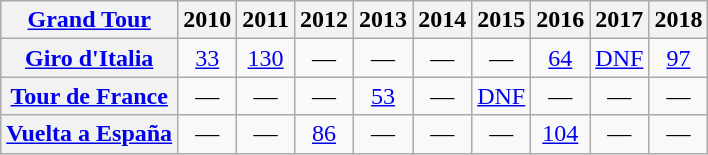<table class="wikitable plainrowheaders">
<tr>
<th scope="col"><a href='#'>Grand Tour</a></th>
<th scope="col">2010</th>
<th scope="col">2011</th>
<th scope="col">2012</th>
<th scope="col">2013</th>
<th scope="col">2014</th>
<th scope="col">2015</th>
<th scope="col">2016</th>
<th scope="col">2017</th>
<th scope="col">2018</th>
</tr>
<tr style="text-align:center;">
<th scope="row"> <a href='#'>Giro d'Italia</a></th>
<td><a href='#'>33</a></td>
<td><a href='#'>130</a></td>
<td>—</td>
<td>—</td>
<td>—</td>
<td>—</td>
<td><a href='#'>64</a></td>
<td><a href='#'>DNF</a></td>
<td><a href='#'>97</a></td>
</tr>
<tr style="text-align:center;">
<th scope="row"> <a href='#'>Tour de France</a></th>
<td>—</td>
<td>—</td>
<td>—</td>
<td><a href='#'>53</a></td>
<td>—</td>
<td><a href='#'>DNF</a></td>
<td>—</td>
<td>—</td>
<td>—</td>
</tr>
<tr style="text-align:center;">
<th scope="row"> <a href='#'>Vuelta a España</a></th>
<td>—</td>
<td>—</td>
<td><a href='#'>86</a></td>
<td>—</td>
<td>—</td>
<td>—</td>
<td><a href='#'>104</a></td>
<td>—</td>
<td>—</td>
</tr>
</table>
